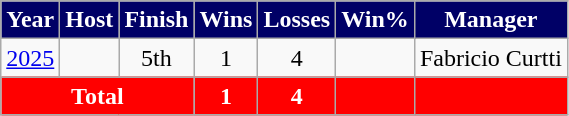<table class="wikitable sortable plainrowheaders" style="text-align:center;">
<tr>
<th scope="col" style="background-color:#000066; color:#FFFFFF;">Year</th>
<th scope="col" style="background-color:#000066; color:#FFFFFF;">Host</th>
<th scope="col" style="background-color:#000066; color:#FFFFFF;">Finish</th>
<th scope="col" style="background-color:#000066; color:#FFFFFF;">Wins</th>
<th scope="col" style="background-color:#000066; color:#FFFFFF;">Losses</th>
<th scope="col" style="background-color:#000066; color:#FFFFFF;">Win%</th>
<th scope="col" style="background-color:#000066; color:#FFFFFF;">Manager</th>
</tr>
<tr>
<td><a href='#'>2025</a></td>
<td align=left></td>
<td>5th</td>
<td>1</td>
<td>4</td>
<td></td>
<td align=left> Fabricio Curtti</td>
</tr>
<tr style="text-align:center; background-color:#FF0000; color:#FFFFFF;">
<td colspan="3"><strong>Total</strong></td>
<td><strong>1</strong></td>
<td><strong>4</strong></td>
<td><strong></strong></td>
<td></td>
</tr>
</table>
